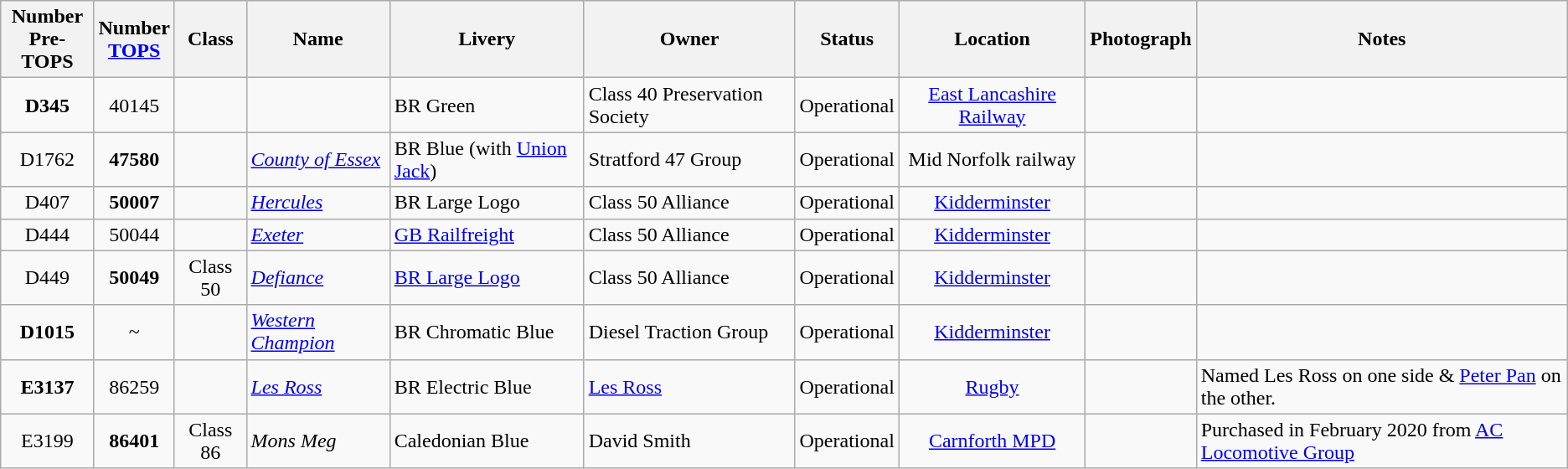<table class="wikitable sortable">
<tr>
<th>Number<br>Pre-TOPS</th>
<th>Number<br><a href='#'>TOPS</a></th>
<th>Class</th>
<th scope="col">Name</th>
<th align=left>Livery</th>
<th align=left>Owner</th>
<th scope="col">Status</th>
<th scope="col">Location</th>
<th align=center>Photograph</th>
<th align=center>Notes</th>
</tr>
<tr>
<td align=center><strong>D345</strong></td>
<td align=center>40145</td>
<td align=center></td>
<td align=left></td>
<td align=left>BR Green</td>
<td align=left>Class 40 Preservation Society</td>
<td align=left>Operational</td>
<td align=center><a href='#'>East Lancashire Railway</a></td>
<td align=center></td>
<td></td>
</tr>
<tr>
<td align=center>D1762</td>
<td align=center><strong>47580</strong></td>
<td align=center></td>
<td align=left><em><a href='#'>County of Essex</a></em></td>
<td align=left>BR Blue (with <a href='#'>Union Jack</a>)</td>
<td align=left>Stratford 47 Group</td>
<td align=left>Operational</td>
<td align=center>Mid Norfolk railway</td>
<td align=center></td>
<td></td>
</tr>
<tr bgcolor=>
<td align=center>D407</td>
<td align=center><strong>50007</strong></td>
<td align=center></td>
<td align=left><em><a href='#'>Hercules</a></em></td>
<td align=left>BR Large Logo</td>
<td align=left>Class 50 Alliance</td>
<td align=left>Operational</td>
<td align=center><a href='#'>Kidderminster</a></td>
<td align=center></td>
<td></td>
</tr>
<tr bgcolor=>
<td align=center>D444</td>
<td align=center>50044</td>
<td align=center></td>
<td align=left><em><a href='#'>Exeter</a></em></td>
<td align=left><a href='#'>GB Railfreight</a></td>
<td align=left>Class 50 Alliance</td>
<td align=left>Operational</td>
<td align=center><a href='#'>Kidderminster</a></td>
<td align=center></td>
<td></td>
</tr>
<tr>
<td align=center>D449</td>
<td align=center><strong>50049</strong></td>
<td align=center>Class 50</td>
<td align=left><em><a href='#'>Defiance</a></em></td>
<td align=left><a href='#'>BR Large Logo</a></td>
<td align=left>Class 50 Alliance</td>
<td align=left>Operational</td>
<td align=center><a href='#'>Kidderminster</a></td>
<td align=center></td>
<td></td>
</tr>
<tr bgcolor=>
<td align=center><strong>D1015</strong></td>
<td align=center>~</td>
<td align=center></td>
<td align=left><em><a href='#'>Western Champion</a></em></td>
<td align=left>BR Chromatic Blue</td>
<td align=left>Diesel Traction Group</td>
<td align=left>Operational</td>
<td align=center><a href='#'>Kidderminster</a></td>
<td align=center></td>
<td></td>
</tr>
<tr>
<td align=center><strong>E3137</strong></td>
<td align=center>86259</td>
<td align=center></td>
<td align=left><em><a href='#'>Les Ross</a></em></td>
<td align=left>BR Electric Blue</td>
<td align=left><a href='#'>Les Ross</a></td>
<td align=left>Operational</td>
<td align=center><a href='#'>Rugby</a></td>
<td align=center></td>
<td>Named Les Ross on one side & <a href='#'>Peter Pan</a> on the other.</td>
</tr>
<tr>
<td align=center>E3199</td>
<td align=center><strong>86401</strong></td>
<td align=center>Class 86</td>
<td align=left><em>Mons Meg</em></td>
<td align=left>Caledonian Blue</td>
<td align=left>David Smith</td>
<td align=left>Operational</td>
<td align=center><a href='#'>Carnforth MPD</a></td>
<td align=center></td>
<td>Purchased in February 2020 from <a href='#'>AC Locomotive Group</a></td>
</tr>
</table>
